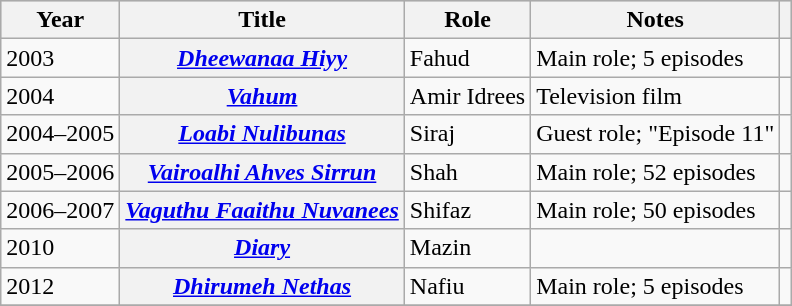<table class="wikitable sortable plainrowheaders">
<tr style="background:#ccc; text-align:center;">
<th scope="col">Year</th>
<th scope="col">Title</th>
<th scope="col">Role</th>
<th scope="col">Notes</th>
<th scope="col" class="unsortable"></th>
</tr>
<tr>
<td>2003</td>
<th scope="row"><em><a href='#'>Dheewanaa Hiyy</a></em></th>
<td>Fahud</td>
<td>Main role; 5 episodes</td>
<td></td>
</tr>
<tr>
<td>2004</td>
<th scope="row"><em><a href='#'>Vahum</a></em></th>
<td>Amir Idrees</td>
<td>Television film</td>
<td style="text-align: center;"></td>
</tr>
<tr>
<td>2004–2005</td>
<th scope="row"><em><a href='#'>Loabi Nulibunas</a></em></th>
<td>Siraj</td>
<td>Guest role; "Episode 11"</td>
<td style="text-align: center;"></td>
</tr>
<tr>
<td>2005–2006</td>
<th scope="row"><em><a href='#'>Vairoalhi Ahves Sirrun</a></em></th>
<td>Shah</td>
<td>Main role; 52 episodes</td>
<td style="text-align: center;"></td>
</tr>
<tr>
<td>2006–2007</td>
<th scope="row"><em><a href='#'>Vaguthu Faaithu Nuvanees</a></em></th>
<td>Shifaz</td>
<td>Main role; 50 episodes</td>
<td style="text-align: center;"></td>
</tr>
<tr>
<td>2010</td>
<th scope="row"><em><a href='#'>Diary</a></em></th>
<td>Mazin</td>
<td></td>
<td style="text-align: center;"></td>
</tr>
<tr>
<td>2012</td>
<th scope="row"><em><a href='#'>Dhirumeh Nethas</a></em></th>
<td>Nafiu</td>
<td>Main role; 5 episodes</td>
<td style="text-align: center;"></td>
</tr>
<tr>
</tr>
</table>
